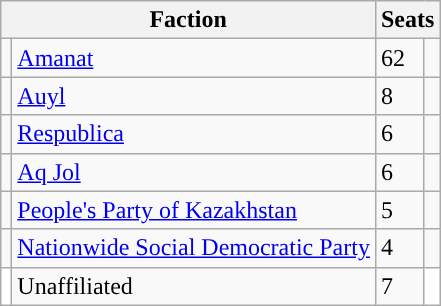<table class="wikitable">
<tr>
<th colspan="2">Faction</th>
<th colspan="2">Seats</th>
</tr>
<tr>
<td style="background-color:"></td>
<td><a href='#'>Amanat</a></td>
<td>62</td>
<td style="background-color:"></td>
</tr>
<tr>
<td style="background-color:"></td>
<td><a href='#'>Auyl</a></td>
<td>8</td>
<td style="background-color:"></td>
</tr>
<tr>
<td style="background-color:"></td>
<td><a href='#'>Respublica</a></td>
<td>6</td>
<td style="background-color:"></td>
</tr>
<tr>
<td style="background-color:"></td>
<td><a href='#'>Aq Jol</a></td>
<td>6</td>
<td style="background-color:"></td>
</tr>
<tr>
<td style="background-color:"></td>
<td><a href='#'>People's Party of Kazakhstan</a></td>
<td>5</td>
<td style="background-color:"></td>
</tr>
<tr>
<td style="background-color:"></td>
<td><a href='#'>Nationwide Social Democratic Party</a></td>
<td>4</td>
<td style="background-color:"></td>
</tr>
<tr>
<td data-darkreader-inline-bgcolor="" style="background-color:white"></td>
<td>Unaffiliated</td>
<td>7</td>
<td data-darkreader-inline-bgcolor="" style="background-color:white"></td>
</tr>
</table>
